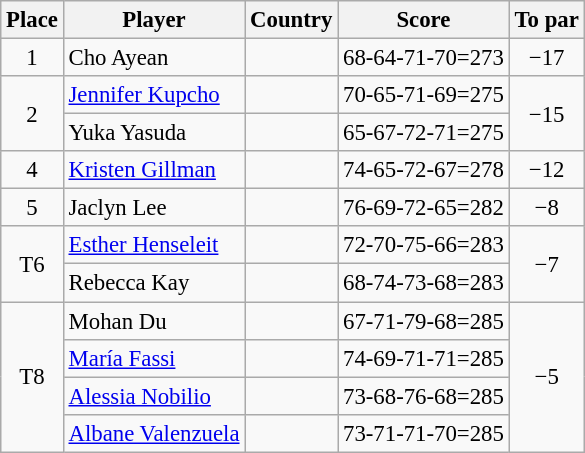<table class="wikitable" style="font-size:95%;">
<tr>
<th>Place</th>
<th>Player</th>
<th>Country</th>
<th>Score</th>
<th>To par</th>
</tr>
<tr>
<td align=center>1</td>
<td>Cho Ayean</td>
<td></td>
<td>68-64-71-70=273</td>
<td align=center>−17</td>
</tr>
<tr>
<td rowspan=2 align=center>2</td>
<td><a href='#'>Jennifer Kupcho</a></td>
<td></td>
<td>70-65-71-69=275</td>
<td rowspan=2 align=center>−15</td>
</tr>
<tr>
<td>Yuka Yasuda</td>
<td></td>
<td>65-67-72-71=275</td>
</tr>
<tr>
<td align=center>4</td>
<td><a href='#'>Kristen Gillman</a></td>
<td></td>
<td>74-65-72-67=278</td>
<td align=center>−12</td>
</tr>
<tr>
<td align=center>5</td>
<td>Jaclyn Lee</td>
<td></td>
<td>76-69-72-65=282</td>
<td align=center>−8</td>
</tr>
<tr>
<td rowspan=2 align=center>T6</td>
<td><a href='#'>Esther Henseleit</a></td>
<td></td>
<td>72-70-75-66=283</td>
<td rowspan=2 align=center>−7</td>
</tr>
<tr>
<td>Rebecca Kay</td>
<td></td>
<td>68-74-73-68=283</td>
</tr>
<tr>
<td rowspan=4 align=center>T8</td>
<td>Mohan Du</td>
<td></td>
<td>67-71-79-68=285</td>
<td rowspan=4 align=center>−5</td>
</tr>
<tr>
<td><a href='#'>María Fassi</a></td>
<td></td>
<td>74-69-71-71=285</td>
</tr>
<tr>
<td><a href='#'>Alessia Nobilio</a></td>
<td></td>
<td>73-68-76-68=285</td>
</tr>
<tr>
<td><a href='#'>Albane Valenzuela</a></td>
<td></td>
<td>73-71-71-70=285</td>
</tr>
</table>
